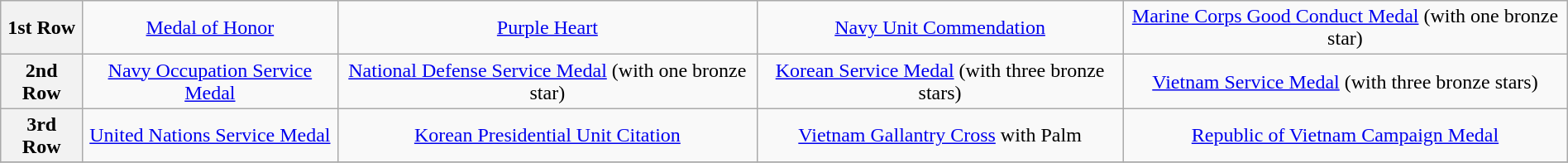<table class="wikitable" style="margin:1em auto; text-align:center;">
<tr>
<th>1st Row</th>
<td><a href='#'>Medal of Honor</a></td>
<td><a href='#'>Purple Heart</a></td>
<td><a href='#'>Navy Unit Commendation</a></td>
<td><a href='#'>Marine Corps Good Conduct Medal</a> (with one bronze star)</td>
</tr>
<tr>
<th>2nd Row</th>
<td><a href='#'>Navy Occupation Service Medal</a></td>
<td><a href='#'>National Defense Service Medal</a> (with one bronze star)</td>
<td><a href='#'>Korean Service Medal</a> (with three bronze stars)</td>
<td><a href='#'>Vietnam Service Medal</a> (with three bronze stars)</td>
</tr>
<tr>
<th>3rd Row</th>
<td><a href='#'>United Nations Service Medal</a></td>
<td><a href='#'>Korean Presidential Unit Citation</a></td>
<td><a href='#'>Vietnam Gallantry Cross</a> with Palm</td>
<td><a href='#'>Republic of Vietnam Campaign Medal</a></td>
</tr>
<tr>
</tr>
</table>
